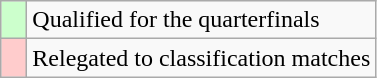<table class="wikitable">
<tr>
<td width=10px bgcolor="#ccffcc"></td>
<td>Qualified for the quarterfinals</td>
</tr>
<tr>
<td width=10px bgcolor=#ffcccc></td>
<td>Relegated to classification matches</td>
</tr>
</table>
